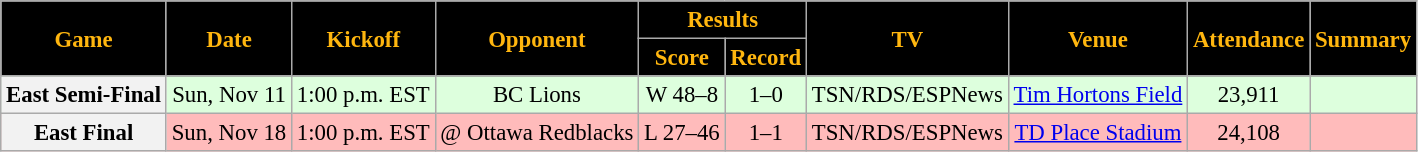<table class="wikitable" style="font-size: 95%;">
<tr>
<th style="background:black;color:#FFB60F;" rowspan=2>Game</th>
<th style="background:black;color:#FFB60F;" rowspan=2>Date</th>
<th style="background:black;color:#FFB60F;" rowspan=2>Kickoff</th>
<th style="background:black;color:#FFB60F;" rowspan=2>Opponent</th>
<th style="background:black;color:#FFB60F;" colspan=2>Results</th>
<th style="background:black;color:#FFB60F;" rowspan=2>TV</th>
<th style="background:black;color:#FFB60F;" rowspan=2>Venue</th>
<th style="background:black;color:#FFB60F;" rowspan=2>Attendance</th>
<th style="background:black;color:#FFB60F;" rowspan=2>Summary</th>
</tr>
<tr>
<th style="background:black;color:#FFB60F;">Score</th>
<th style="background:black;color:#FFB60F;">Record</th>
</tr>
<tr align="center"= bgcolor="ddffdd">
<th align="center">East Semi-Final</th>
<td align="center">Sun, Nov 11</td>
<td align="center">1:00 p.m. EST</td>
<td align="center">BC Lions</td>
<td align="center">W 48–8</td>
<td align="center">1–0</td>
<td align="center">TSN/RDS/ESPNews</td>
<td align="center"><a href='#'>Tim Hortons Field</a></td>
<td align="center">23,911</td>
<td align="center"></td>
</tr>
<tr align="center" bgcolor="#ffbbbb">
<th align="center">East Final</th>
<td align="center">Sun, Nov 18</td>
<td align="center">1:00 p.m. EST</td>
<td align="center">@ Ottawa Redblacks</td>
<td align="center">L 27–46</td>
<td align="center">1–1</td>
<td align="center">TSN/RDS/ESPNews</td>
<td align="center"><a href='#'>TD Place Stadium</a></td>
<td align="center">24,108</td>
<td align="center"></td>
</tr>
</table>
